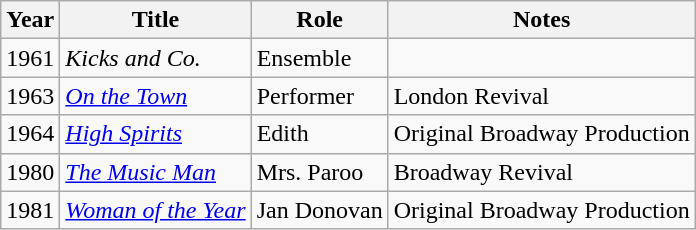<table class="wikitable sortable">
<tr>
<th>Year</th>
<th>Title</th>
<th>Role</th>
<th>Notes</th>
</tr>
<tr>
<td>1961</td>
<td><em>Kicks and Co.</em></td>
<td>Ensemble</td>
<td></td>
</tr>
<tr>
<td>1963</td>
<td><em><a href='#'>On the Town</a></em></td>
<td>Performer</td>
<td>London Revival</td>
</tr>
<tr>
<td>1964</td>
<td><em><a href='#'>High Spirits</a></em></td>
<td>Edith</td>
<td>Original Broadway Production</td>
</tr>
<tr>
<td>1980</td>
<td><em><a href='#'>The Music Man</a></em></td>
<td>Mrs. Paroo</td>
<td>Broadway Revival</td>
</tr>
<tr>
<td>1981</td>
<td><em><a href='#'>Woman of the Year</a></em></td>
<td>Jan Donovan</td>
<td>Original Broadway Production</td>
</tr>
</table>
